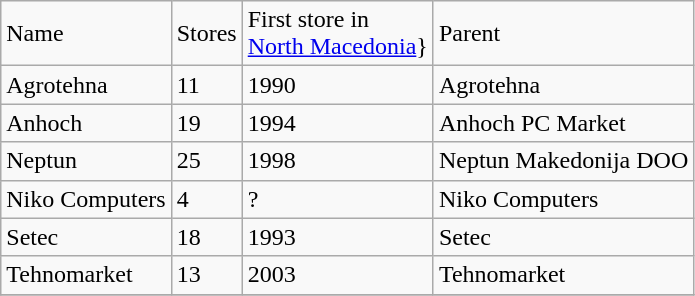<table class="wikitable sortable">
<tr>
<td>Name</td>
<td>Stores</td>
<td>First store in<br><a href='#'>North Macedonia</a>}</td>
<td>Parent</td>
</tr>
<tr>
<td>Agrotehna</td>
<td>11</td>
<td>1990</td>
<td>Agrotehna</td>
</tr>
<tr>
<td>Anhoch</td>
<td>19</td>
<td>1994</td>
<td>Anhoch PC Market</td>
</tr>
<tr>
<td>Neptun</td>
<td>25</td>
<td>1998</td>
<td>Neptun Makedonija DOO</td>
</tr>
<tr>
<td>Niko Computers</td>
<td>4</td>
<td>?</td>
<td>Niko Computers</td>
</tr>
<tr>
<td>Setec</td>
<td>18</td>
<td>1993</td>
<td>Setec</td>
</tr>
<tr>
<td>Tehnomarket</td>
<td>13</td>
<td>2003</td>
<td>Tehnomarket</td>
</tr>
<tr>
</tr>
</table>
